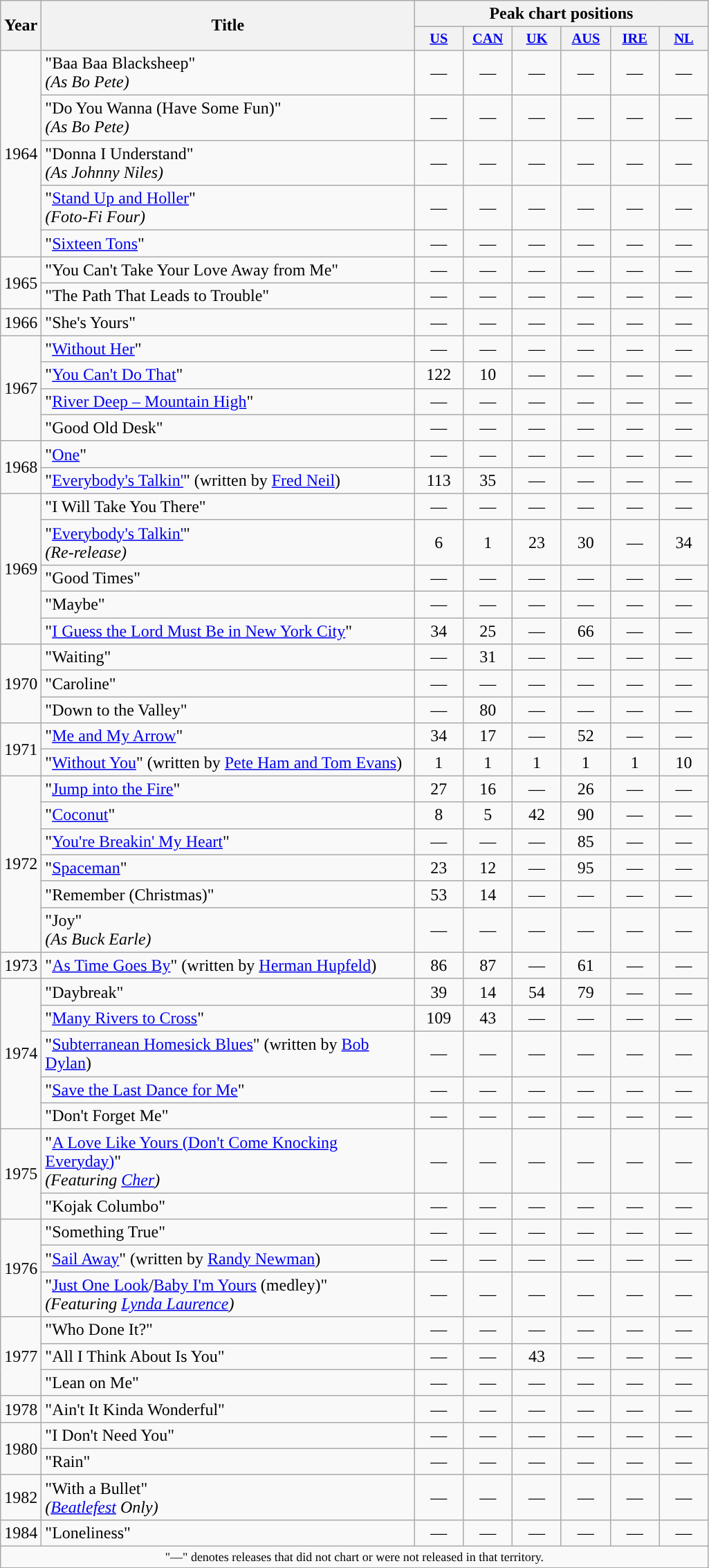<table class="wikitable" style="background; text-align:center">
<tr>
<th rowspan="2" style="background:">Year</th>
<th rowspan="2" style="background: ; width: 22em">Title</th>
<th colspan="6" style="background:">Peak chart positions</th>
</tr>
<tr>
<th style="width:3em;font-size:85%"><a href='#'>US</a><br></th>
<th style="width:3em;font-size:85%"><a href='#'>CAN</a><br></th>
<th style="width:3em;font-size:85%"><a href='#'>UK</a><br></th>
<th style="width:3em;font-size:85%"><a href='#'>AUS</a><br></th>
<th style="width:3em;font-size:85%"><a href='#'>IRE</a><br></th>
<th style="width:3em;font-size:85%"><a href='#'>NL</a><br></th>
</tr>
<tr>
<td rowspan=5 style="background:">1964</td>
<td style="background; text-align: left">"Baa Baa Blacksheep"<br><em>(As Bo Pete)</em></td>
<td>—</td>
<td>—</td>
<td>—</td>
<td>—</td>
<td>—</td>
<td>—</td>
</tr>
<tr>
<td style="background; text-align: left">"Do You Wanna (Have Some Fun)"<br><em>(As Bo Pete)</em></td>
<td>—</td>
<td>—</td>
<td>—</td>
<td>—</td>
<td>—</td>
<td>—</td>
</tr>
<tr>
<td style="background; text-align: left">"Donna I Understand"<br><em>(As Johnny Niles)</em></td>
<td>—</td>
<td>—</td>
<td>—</td>
<td>—</td>
<td>—</td>
<td>—</td>
</tr>
<tr>
<td style="background: ; text-align: left">"<a href='#'>Stand Up and Holler</a>"<br><em>(Foto-Fi Four)</em></td>
<td>—</td>
<td>—</td>
<td>—</td>
<td>—</td>
<td>—</td>
<td>—</td>
</tr>
<tr>
<td style="background: ; text-align: left">"<a href='#'>Sixteen Tons</a>"</td>
<td>—</td>
<td>—</td>
<td>—</td>
<td>—</td>
<td>—</td>
<td>—</td>
</tr>
<tr>
<td rowspan=2 style="background:">1965</td>
<td style="background: ; text-align: left">"You Can't Take Your Love Away from Me"</td>
<td>—</td>
<td>—</td>
<td>—</td>
<td>—</td>
<td>—</td>
<td>—</td>
</tr>
<tr>
<td style="background: ; text-align: left">"The Path That Leads to Trouble"</td>
<td>—</td>
<td>—</td>
<td>—</td>
<td>—</td>
<td>—</td>
<td>—</td>
</tr>
<tr>
<td style="background:">1966</td>
<td style="background: ; text-align: left">"She's Yours"</td>
<td>—</td>
<td>—</td>
<td>—</td>
<td>—</td>
<td>—</td>
<td>—</td>
</tr>
<tr>
<td rowspan=4 style="background:">1967</td>
<td style="background: ; text-align: left">"<a href='#'>Without Her</a>"</td>
<td>—</td>
<td>—</td>
<td>—</td>
<td>—</td>
<td>—</td>
<td>—</td>
</tr>
<tr>
<td style="background: ; text-align: left">"<a href='#'>You Can't Do That</a>"</td>
<td>122</td>
<td>10</td>
<td>—</td>
<td>—</td>
<td>—</td>
<td>—</td>
</tr>
<tr>
<td style="background: ; text-align: left">"<a href='#'>River Deep – Mountain High</a>"</td>
<td>—</td>
<td>—</td>
<td>—</td>
<td>—</td>
<td>—</td>
<td>—</td>
</tr>
<tr>
<td style="background: ; text-align: left">"Good Old Desk"</td>
<td>—</td>
<td>—</td>
<td>—</td>
<td>—</td>
<td>—</td>
<td>—</td>
</tr>
<tr>
<td rowspan=2 style="background:">1968</td>
<td style="background: ; text-align: left">"<a href='#'>One</a>"</td>
<td>—</td>
<td>—</td>
<td>—</td>
<td>—</td>
<td>—</td>
<td>—</td>
</tr>
<tr>
<td style="background: ; text-align: left">"<a href='#'>Everybody's Talkin'</a>" (written by <a href='#'>Fred Neil</a>)</td>
<td>113</td>
<td>35</td>
<td>—</td>
<td>—</td>
<td>—</td>
<td>—</td>
</tr>
<tr>
<td rowspan=5 style="background:">1969</td>
<td style="background: ; text-align: left">"I Will Take You There"</td>
<td>—</td>
<td>—</td>
<td>—</td>
<td>—</td>
<td>—</td>
<td>—</td>
</tr>
<tr>
<td style="background: ; text-align: left">"<a href='#'>Everybody's Talkin'</a>"<br><em>(Re-release)</em></td>
<td>6</td>
<td>1</td>
<td>23</td>
<td>30</td>
<td>—</td>
<td>34</td>
</tr>
<tr>
<td style="background: ; text-align: left">"Good Times"</td>
<td>—</td>
<td>—</td>
<td>—</td>
<td>—</td>
<td>—</td>
<td>—</td>
</tr>
<tr>
<td style="background: ; text-align: left">"Maybe"</td>
<td>—</td>
<td>—</td>
<td>—</td>
<td>—</td>
<td>—</td>
<td>—</td>
</tr>
<tr>
<td style="background: ; text-align: left">"<a href='#'>I Guess the Lord Must Be in New York City</a>"</td>
<td>34</td>
<td>25</td>
<td>—</td>
<td>66</td>
<td>—</td>
<td>—</td>
</tr>
<tr>
<td rowspan=3 style="background:">1970</td>
<td style="background: ; text-align: left">"Waiting"</td>
<td>—</td>
<td>31</td>
<td>—</td>
<td>—</td>
<td>—</td>
<td>—</td>
</tr>
<tr>
<td style="background: ; text-align: left">"Caroline"</td>
<td>—</td>
<td>—</td>
<td>—</td>
<td>—</td>
<td>—</td>
<td>—</td>
</tr>
<tr>
<td style="background: ; text-align: left">"Down to the Valley"</td>
<td>—</td>
<td>80</td>
<td>—</td>
<td>—</td>
<td>—</td>
<td>—</td>
</tr>
<tr>
<td rowspan=2 style="background:">1971</td>
<td style="background: ; text-align: left">"<a href='#'>Me and My Arrow</a>"</td>
<td>34</td>
<td>17</td>
<td>—</td>
<td>52</td>
<td>—</td>
<td>—</td>
</tr>
<tr>
<td style="background: ; text-align: left">"<a href='#'>Without You</a>" (written by <a href='#'>Pete Ham and Tom Evans</a>)</td>
<td>1</td>
<td>1</td>
<td>1</td>
<td>1</td>
<td>1</td>
<td>10</td>
</tr>
<tr>
<td rowspan=6 style="background:">1972</td>
<td style="background: ; text-align: left">"<a href='#'>Jump into the Fire</a>"</td>
<td>27</td>
<td>16</td>
<td>—</td>
<td>26</td>
<td>—</td>
<td>—</td>
</tr>
<tr>
<td style="background: ; text-align: left">"<a href='#'>Coconut</a>"</td>
<td>8</td>
<td>5</td>
<td>42</td>
<td>90</td>
<td>—</td>
<td>—</td>
</tr>
<tr>
<td style="background: ; text-align: left">"<a href='#'>You're Breakin' My Heart</a>"</td>
<td>—</td>
<td>—</td>
<td>—</td>
<td>85</td>
<td>—</td>
<td>—</td>
</tr>
<tr>
<td style="background: ; text-align: left">"<a href='#'>Spaceman</a>"</td>
<td>23</td>
<td>12</td>
<td>—</td>
<td>95</td>
<td>—</td>
<td>—</td>
</tr>
<tr>
<td style="background: ; text-align: left">"Remember (Christmas)"</td>
<td>53</td>
<td>14</td>
<td>—</td>
<td>—</td>
<td>—</td>
<td>—</td>
</tr>
<tr>
<td style="background: ; text-align: left">"Joy"<br><em>(As Buck Earle)</em></td>
<td>—</td>
<td>—</td>
<td>—</td>
<td>—</td>
<td>—</td>
<td>—</td>
</tr>
<tr>
<td style="background:">1973</td>
<td style="background: ; text-align: left">"<a href='#'>As Time Goes By</a>" (written by <a href='#'>Herman Hupfeld</a>)</td>
<td>86</td>
<td>87</td>
<td>—</td>
<td>61</td>
<td>—</td>
<td>—</td>
</tr>
<tr>
<td rowspan=5 style="background:">1974</td>
<td style="background: ; text-align: left">"Daybreak"</td>
<td>39</td>
<td>14</td>
<td>54</td>
<td>79</td>
<td>—</td>
<td>—</td>
</tr>
<tr>
<td style="background: ; text-align: left">"<a href='#'>Many Rivers to Cross</a>"</td>
<td>109</td>
<td>43</td>
<td>—</td>
<td>—</td>
<td>—</td>
<td>—</td>
</tr>
<tr>
<td style="background: ; text-align: left">"<a href='#'>Subterranean Homesick Blues</a>" (written by <a href='#'>Bob Dylan</a>)</td>
<td>—</td>
<td>—</td>
<td>—</td>
<td>—</td>
<td>—</td>
<td>—</td>
</tr>
<tr>
<td style="background: ; text-align: left">"<a href='#'>Save the Last Dance for Me</a>"</td>
<td>—</td>
<td>—</td>
<td>—</td>
<td>—</td>
<td>—</td>
<td>—</td>
</tr>
<tr>
<td style="background: ; text-align: left">"Don't Forget Me"</td>
<td>—</td>
<td>—</td>
<td>—</td>
<td>—</td>
<td>—</td>
<td>—</td>
</tr>
<tr>
<td rowspan=2 style="background:">1975</td>
<td style="background: ; text-align: left">"<a href='#'>A Love Like Yours (Don't Come Knocking Everyday)</a>"<br><em>(Featuring <a href='#'>Cher</a>)</em></td>
<td>—</td>
<td>—</td>
<td>—</td>
<td>—</td>
<td>—</td>
<td>—</td>
</tr>
<tr>
<td style="background: ; text-align: left">"Kojak Columbo"</td>
<td>—</td>
<td>—</td>
<td>—</td>
<td>—</td>
<td>—</td>
<td>—</td>
</tr>
<tr>
<td rowspan=3 style="background:">1976</td>
<td style="background: ; text-align: left">"Something True"</td>
<td>—</td>
<td>—</td>
<td>—</td>
<td>—</td>
<td>—</td>
<td>—</td>
</tr>
<tr>
<td style="background: ; text-align: left">"<a href='#'>Sail Away</a>" (written by <a href='#'>Randy Newman</a>)</td>
<td>—</td>
<td>—</td>
<td>—</td>
<td>—</td>
<td>—</td>
<td>—</td>
</tr>
<tr>
<td style="background: ; text-align: left">"<a href='#'>Just One Look</a>/<a href='#'>Baby I'm Yours</a> (medley)"<br><em>(Featuring <a href='#'>Lynda Laurence</a>)</em></td>
<td>—</td>
<td>—</td>
<td>—</td>
<td>—</td>
<td>—</td>
<td>—</td>
</tr>
<tr>
<td rowspan=3 style="background:">1977</td>
<td style="background: ; text-align: left">"Who Done It?"</td>
<td>—</td>
<td>—</td>
<td>—</td>
<td>—</td>
<td>—</td>
<td>—</td>
</tr>
<tr>
<td style="background: ; text-align: left">"All I Think About Is You"</td>
<td>—</td>
<td>—</td>
<td>43</td>
<td>—</td>
<td>—</td>
<td>—</td>
</tr>
<tr>
<td style="background: ; text-align: left">"Lean on Me"</td>
<td>—</td>
<td>—</td>
<td>—</td>
<td>—</td>
<td>—</td>
<td>—</td>
</tr>
<tr>
<td style="background:">1978</td>
<td style="background: ; text-align: left">"Ain't It Kinda Wonderful"</td>
<td>—</td>
<td>—</td>
<td>—</td>
<td>—</td>
<td>—</td>
<td>—</td>
</tr>
<tr>
<td rowspan=2 style="background:">1980</td>
<td style="background: ; text-align: left">"I Don't Need You"</td>
<td>—</td>
<td>—</td>
<td>—</td>
<td>—</td>
<td>—</td>
<td>—</td>
</tr>
<tr>
<td style="background: ; text-align: left">"Rain"</td>
<td>—</td>
<td>—</td>
<td>—</td>
<td>—</td>
<td>—</td>
<td>—</td>
</tr>
<tr>
<td style="background:">1982</td>
<td style="background: ; text-align: left">"With a Bullet"<br><em>(<a href='#'>Beatlefest</a> Only)</em></td>
<td>—</td>
<td>—</td>
<td>—</td>
<td>—</td>
<td>—</td>
<td>—</td>
</tr>
<tr>
<td style="background:">1984</td>
<td style="background: ; text-align: left">"Loneliness"</td>
<td>—</td>
<td>—</td>
<td>—</td>
<td>—</td>
<td>—</td>
<td>—</td>
</tr>
<tr>
<td colspan="8" style="text-align:center; font-size:9pt;">"—" denotes releases that did not chart or were not released in that territory.</td>
</tr>
</table>
